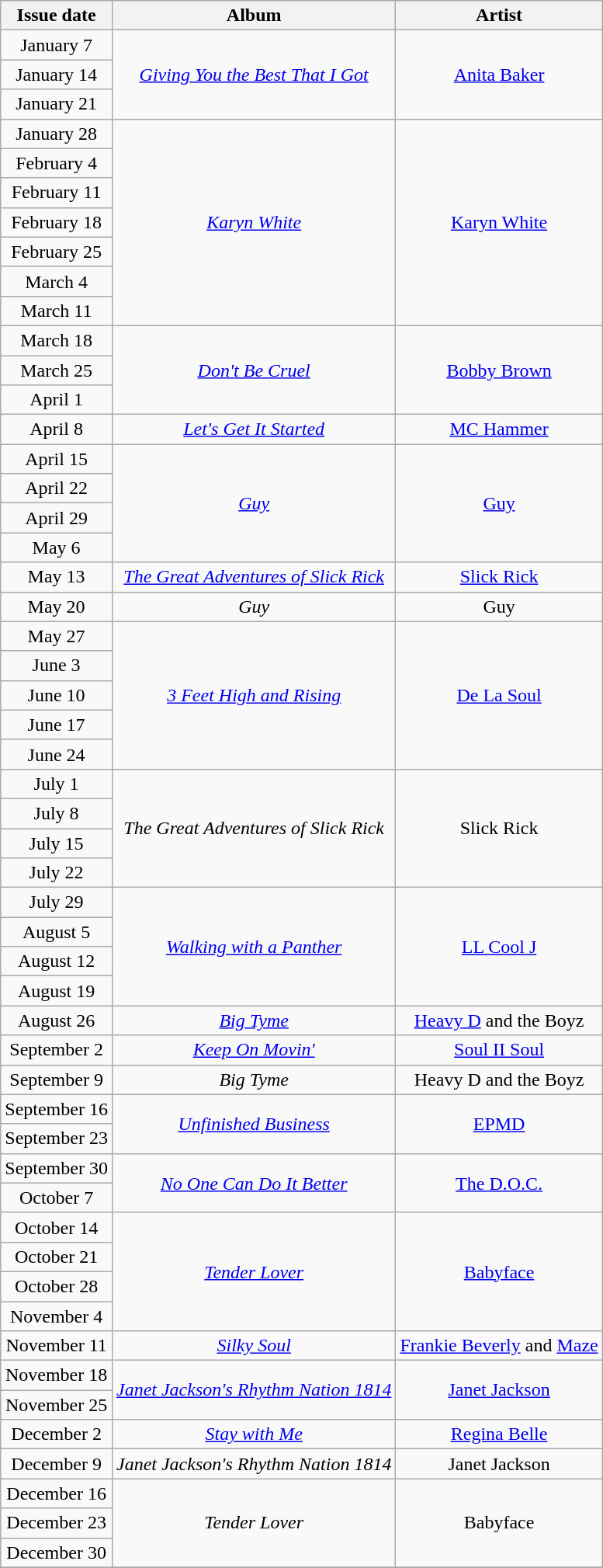<table class="wikitable" style="text-align: center;">
<tr>
<th>Issue date</th>
<th>Album</th>
<th>Artist</th>
</tr>
<tr>
<td>January 7</td>
<td rowspan="3"><em><a href='#'>Giving You the Best That I Got</a></em></td>
<td rowspan="3"><a href='#'>Anita Baker</a></td>
</tr>
<tr>
<td>January 14</td>
</tr>
<tr>
<td>January 21</td>
</tr>
<tr>
<td>January 28</td>
<td rowspan="7"><em><a href='#'>Karyn White</a></em></td>
<td rowspan="7"><a href='#'>Karyn White</a></td>
</tr>
<tr>
<td>February 4</td>
</tr>
<tr>
<td>February 11</td>
</tr>
<tr>
<td>February 18</td>
</tr>
<tr>
<td>February 25</td>
</tr>
<tr>
<td>March 4</td>
</tr>
<tr>
<td>March 11</td>
</tr>
<tr>
<td>March 18</td>
<td rowspan="3"><em><a href='#'>Don't Be Cruel</a></em></td>
<td rowspan="3"><a href='#'>Bobby Brown</a></td>
</tr>
<tr>
<td>March 25</td>
</tr>
<tr>
<td>April 1</td>
</tr>
<tr>
<td>April 8</td>
<td><em><a href='#'>Let's Get It Started</a></em></td>
<td><a href='#'>MC Hammer</a></td>
</tr>
<tr>
<td>April 15</td>
<td rowspan="4"><em><a href='#'>Guy</a></em></td>
<td rowspan="4"><a href='#'>Guy</a></td>
</tr>
<tr>
<td>April 22</td>
</tr>
<tr>
<td>April 29</td>
</tr>
<tr>
<td>May 6</td>
</tr>
<tr>
<td>May 13</td>
<td><em><a href='#'>The Great Adventures of Slick Rick</a></em></td>
<td><a href='#'>Slick Rick</a></td>
</tr>
<tr>
<td>May 20</td>
<td><em>Guy</em></td>
<td>Guy</td>
</tr>
<tr>
<td>May 27</td>
<td rowspan="5"><em><a href='#'>3 Feet High and Rising</a></em></td>
<td rowspan="5"><a href='#'>De La Soul</a></td>
</tr>
<tr>
<td>June 3</td>
</tr>
<tr>
<td>June 10</td>
</tr>
<tr>
<td>June 17</td>
</tr>
<tr>
<td>June 24</td>
</tr>
<tr>
<td>July 1</td>
<td rowspan="4"><em>The Great Adventures of Slick Rick</em></td>
<td rowspan="4">Slick Rick</td>
</tr>
<tr>
<td>July 8</td>
</tr>
<tr>
<td>July 15</td>
</tr>
<tr>
<td>July 22</td>
</tr>
<tr>
<td>July 29</td>
<td rowspan="4"><em><a href='#'>Walking with a Panther</a></em></td>
<td rowspan="4"><a href='#'>LL Cool J</a></td>
</tr>
<tr>
<td>August 5</td>
</tr>
<tr>
<td>August 12</td>
</tr>
<tr>
<td>August 19</td>
</tr>
<tr>
<td>August 26</td>
<td><em><a href='#'>Big Tyme</a></em></td>
<td><a href='#'>Heavy D</a> and the Boyz</td>
</tr>
<tr>
<td>September 2</td>
<td><em><a href='#'>Keep On Movin'</a></em></td>
<td><a href='#'>Soul II Soul</a></td>
</tr>
<tr>
<td>September 9</td>
<td><em>Big Tyme</em></td>
<td>Heavy D and the Boyz</td>
</tr>
<tr>
<td>September 16</td>
<td rowspan="2"><em><a href='#'>Unfinished Business</a></em></td>
<td rowspan="2"><a href='#'>EPMD</a></td>
</tr>
<tr>
<td>September 23</td>
</tr>
<tr>
<td>September 30</td>
<td rowspan="2"><em><a href='#'>No One Can Do It Better</a></em></td>
<td rowspan="2"><a href='#'>The D.O.C.</a></td>
</tr>
<tr>
<td>October 7</td>
</tr>
<tr>
<td>October 14</td>
<td rowspan="4"><em><a href='#'>Tender Lover</a></em></td>
<td rowspan="4"><a href='#'>Babyface</a></td>
</tr>
<tr>
<td>October 21</td>
</tr>
<tr>
<td>October 28</td>
</tr>
<tr>
<td>November 4</td>
</tr>
<tr>
<td>November 11</td>
<td><em><a href='#'>Silky Soul</a></em></td>
<td><a href='#'>Frankie Beverly</a> and <a href='#'>Maze</a></td>
</tr>
<tr>
<td>November 18</td>
<td rowspan="2"><em><a href='#'>Janet Jackson's Rhythm Nation 1814</a></em></td>
<td rowspan="2"><a href='#'>Janet Jackson</a></td>
</tr>
<tr>
<td>November 25</td>
</tr>
<tr>
<td>December 2</td>
<td><em><a href='#'>Stay with Me</a></em></td>
<td><a href='#'>Regina Belle</a></td>
</tr>
<tr>
<td>December 9</td>
<td><em>Janet Jackson's Rhythm Nation 1814</em></td>
<td>Janet Jackson</td>
</tr>
<tr>
<td>December 16</td>
<td rowspan="3"><em>Tender Lover</em></td>
<td rowspan="3">Babyface</td>
</tr>
<tr>
<td>December 23</td>
</tr>
<tr>
<td>December 30</td>
</tr>
<tr>
</tr>
</table>
